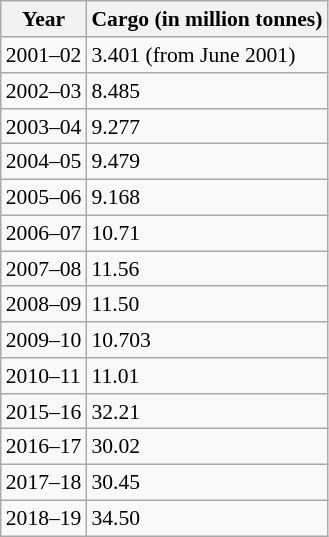<table class="wikitable" style="font-size: 90%" align=left>
<tr>
<th>Year</th>
<th>Cargo (in million tonnes)</th>
</tr>
<tr>
<td>2001–02</td>
<td>3.401 (from June 2001)</td>
</tr>
<tr>
<td>2002–03</td>
<td>8.485</td>
</tr>
<tr>
<td>2003–04</td>
<td>9.277</td>
</tr>
<tr>
<td>2004–05</td>
<td>9.479</td>
</tr>
<tr>
<td>2005–06</td>
<td>9.168</td>
</tr>
<tr>
<td>2006–07</td>
<td>10.71</td>
</tr>
<tr>
<td>2007–08</td>
<td>11.56</td>
</tr>
<tr>
<td>2008–09</td>
<td>11.50</td>
</tr>
<tr>
<td>2009–10</td>
<td>10.703</td>
</tr>
<tr>
<td>2010–11</td>
<td>11.01</td>
</tr>
<tr>
<td>2015–16</td>
<td>32.21</td>
</tr>
<tr>
<td>2016–17</td>
<td>30.02</td>
</tr>
<tr>
<td>2017–18</td>
<td>30.45</td>
</tr>
<tr>
<td>2018–19</td>
<td>34.50</td>
</tr>
</table>
